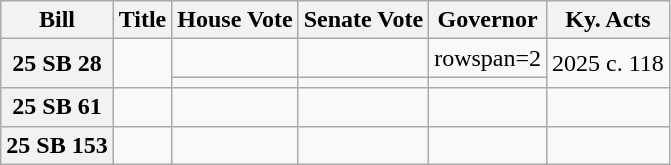<table class="wikitable plainrowheaders">
<tr>
<th scope=col>Bill</th>
<th scope=col>Title</th>
<th scope=col>House Vote</th>
<th scope=col>Senate Vote</th>
<th scope=col>Governor</th>
<th scope=col>Ky. Acts</th>
</tr>
<tr>
<th rowspan=2>25 SB 28</th>
<td rowspan=2></td>
<td></td>
<td></td>
<td>rowspan=2 </td>
<td rowspan=2>2025 c. 118</td>
</tr>
<tr>
<td></td>
<td></td>
</tr>
<tr>
<th scope=row>25 SB 61</th>
<td></td>
<td></td>
<td></td>
<td></td>
<td></td>
</tr>
<tr>
<th scope=row>25 SB 153</th>
<td></td>
<td></td>
<td></td>
<td></td>
<td></td>
</tr>
</table>
